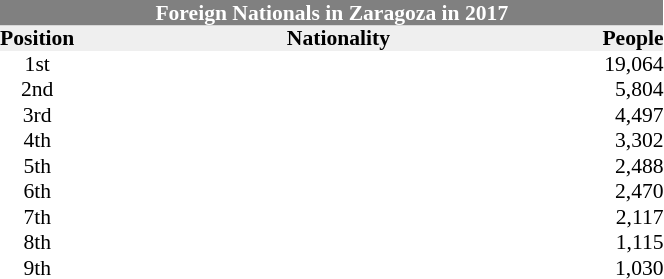<table class="toc" cellpadding=0 cellspacing=0 width=35% style="float:center; text-align:center;clear:all; margin-left:10px; margin-right:8px; font-size:90%;">
<tr>
<th bgcolor="grey" colspan="8" style="color:white;">Foreign Nationals in Zaragoza in 2017</th>
</tr>
<tr bgcolor=#efefef>
<th width=3%>Position</th>
<th width=89%>Nationality</th>
<th width=8%>People</th>
</tr>
<tr>
<td>1st</td>
<td align=left></td>
<td align=right>19,064</td>
</tr>
<tr>
<td>2nd</td>
<td align=left></td>
<td align=right>5,804</td>
</tr>
<tr>
<td>3rd</td>
<td align=left></td>
<td align=right>4,497</td>
</tr>
<tr>
<td>4th</td>
<td align=left></td>
<td align=right>3,302</td>
</tr>
<tr>
<td>5th</td>
<td align=left></td>
<td align=right>2,488</td>
</tr>
<tr>
<td>6th</td>
<td align=left></td>
<td align=right>2,470</td>
</tr>
<tr>
<td>7th</td>
<td align=left></td>
<td align=right>2,117</td>
</tr>
<tr>
<td>8th</td>
<td align=left></td>
<td align=right>1,115</td>
</tr>
<tr>
<td>9th</td>
<td align=left></td>
<td align=right>1,030</td>
</tr>
<tr>
</tr>
</table>
